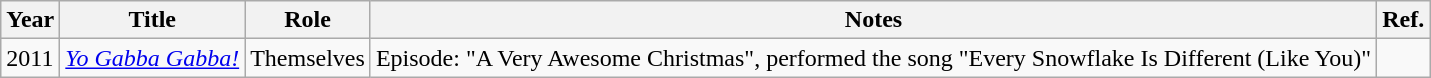<table class="wikitable sortable">
<tr>
<th>Year</th>
<th>Title</th>
<th>Role</th>
<th>Notes</th>
<th>Ref.</th>
</tr>
<tr>
<td>2011</td>
<td><em><a href='#'>Yo Gabba Gabba!</a></em></td>
<td>Themselves</td>
<td>Episode: "A Very Awesome Christmas", performed the song "Every Snowflake Is Different (Like You)"</td>
<td></td>
</tr>
</table>
